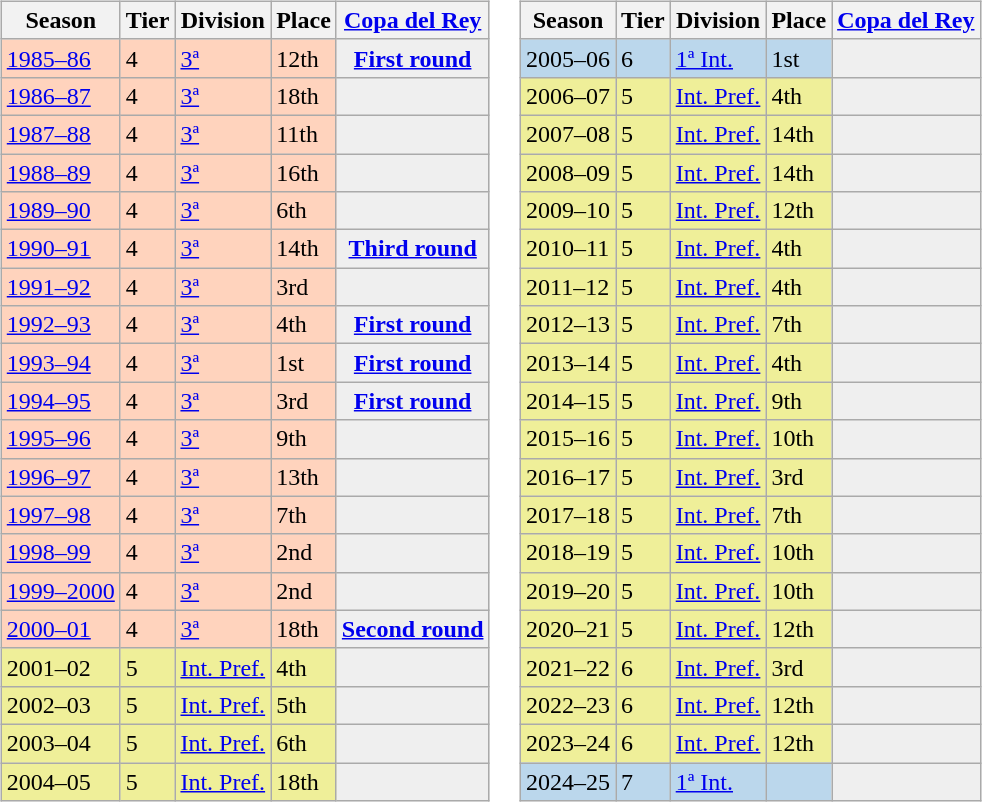<table>
<tr>
<td valign="top" width=0%><br><table class="wikitable">
<tr style="background:#f0f6fa;">
<th>Season</th>
<th>Tier</th>
<th>Division</th>
<th>Place</th>
<th><a href='#'>Copa del Rey</a></th>
</tr>
<tr>
<td style="background:#FFD3BD;"><a href='#'>1985–86</a></td>
<td style="background:#FFD3BD;">4</td>
<td style="background:#FFD3BD;"><a href='#'>3ª</a></td>
<td style="background:#FFD3BD;">12th</td>
<th style="background:#efefef;"><a href='#'>First round</a></th>
</tr>
<tr>
<td style="background:#FFD3BD;"><a href='#'>1986–87</a></td>
<td style="background:#FFD3BD;">4</td>
<td style="background:#FFD3BD;"><a href='#'>3ª</a></td>
<td style="background:#FFD3BD;">18th</td>
<td style="background:#efefef;"></td>
</tr>
<tr>
<td style="background:#FFD3BD;"><a href='#'>1987–88</a></td>
<td style="background:#FFD3BD;">4</td>
<td style="background:#FFD3BD;"><a href='#'>3ª</a></td>
<td style="background:#FFD3BD;">11th</td>
<td style="background:#efefef;"></td>
</tr>
<tr>
<td style="background:#FFD3BD;"><a href='#'>1988–89</a></td>
<td style="background:#FFD3BD;">4</td>
<td style="background:#FFD3BD;"><a href='#'>3ª</a></td>
<td style="background:#FFD3BD;">16th</td>
<td style="background:#efefef;"></td>
</tr>
<tr>
<td style="background:#FFD3BD;"><a href='#'>1989–90</a></td>
<td style="background:#FFD3BD;">4</td>
<td style="background:#FFD3BD;"><a href='#'>3ª</a></td>
<td style="background:#FFD3BD;">6th</td>
<td style="background:#efefef;"></td>
</tr>
<tr>
<td style="background:#FFD3BD;"><a href='#'>1990–91</a></td>
<td style="background:#FFD3BD;">4</td>
<td style="background:#FFD3BD;"><a href='#'>3ª</a></td>
<td style="background:#FFD3BD;">14th</td>
<th style="background:#efefef;"><a href='#'>Third round</a></th>
</tr>
<tr>
<td style="background:#FFD3BD;"><a href='#'>1991–92</a></td>
<td style="background:#FFD3BD;">4</td>
<td style="background:#FFD3BD;"><a href='#'>3ª</a></td>
<td style="background:#FFD3BD;">3rd</td>
<td style="background:#efefef;"></td>
</tr>
<tr>
<td style="background:#FFD3BD;"><a href='#'>1992–93</a></td>
<td style="background:#FFD3BD;">4</td>
<td style="background:#FFD3BD;"><a href='#'>3ª</a></td>
<td style="background:#FFD3BD;">4th</td>
<th style="background:#efefef;"><a href='#'>First round</a></th>
</tr>
<tr>
<td style="background:#FFD3BD;"><a href='#'>1993–94</a></td>
<td style="background:#FFD3BD;">4</td>
<td style="background:#FFD3BD;"><a href='#'>3ª</a></td>
<td style="background:#FFD3BD;">1st</td>
<th style="background:#efefef;"><a href='#'>First round</a></th>
</tr>
<tr>
<td style="background:#FFD3BD;"><a href='#'>1994–95</a></td>
<td style="background:#FFD3BD;">4</td>
<td style="background:#FFD3BD;"><a href='#'>3ª</a></td>
<td style="background:#FFD3BD;">3rd</td>
<th style="background:#efefef;"><a href='#'>First round</a></th>
</tr>
<tr>
<td style="background:#FFD3BD;"><a href='#'>1995–96</a></td>
<td style="background:#FFD3BD;">4</td>
<td style="background:#FFD3BD;"><a href='#'>3ª</a></td>
<td style="background:#FFD3BD;">9th</td>
<td style="background:#efefef;"></td>
</tr>
<tr>
<td style="background:#FFD3BD;"><a href='#'>1996–97</a></td>
<td style="background:#FFD3BD;">4</td>
<td style="background:#FFD3BD;"><a href='#'>3ª</a></td>
<td style="background:#FFD3BD;">13th</td>
<td style="background:#efefef;"></td>
</tr>
<tr>
<td style="background:#FFD3BD;"><a href='#'>1997–98</a></td>
<td style="background:#FFD3BD;">4</td>
<td style="background:#FFD3BD;"><a href='#'>3ª</a></td>
<td style="background:#FFD3BD;">7th</td>
<td style="background:#efefef;"></td>
</tr>
<tr>
<td style="background:#FFD3BD;"><a href='#'>1998–99</a></td>
<td style="background:#FFD3BD;">4</td>
<td style="background:#FFD3BD;"><a href='#'>3ª</a></td>
<td style="background:#FFD3BD;">2nd</td>
<td style="background:#efefef;"></td>
</tr>
<tr>
<td style="background:#FFD3BD;"><a href='#'>1999–2000</a></td>
<td style="background:#FFD3BD;">4</td>
<td style="background:#FFD3BD;"><a href='#'>3ª</a></td>
<td style="background:#FFD3BD;">2nd</td>
<td style="background:#efefef;"></td>
</tr>
<tr>
<td style="background:#FFD3BD;"><a href='#'>2000–01</a></td>
<td style="background:#FFD3BD;">4</td>
<td style="background:#FFD3BD;"><a href='#'>3ª</a></td>
<td style="background:#FFD3BD;">18th</td>
<th style="background:#efefef;"><a href='#'>Second round</a></th>
</tr>
<tr>
<td style="background:#EFEF99;">2001–02</td>
<td style="background:#EFEF99;">5</td>
<td style="background:#EFEF99;"><a href='#'>Int. Pref.</a></td>
<td style="background:#EFEF99;">4th</td>
<td style="background:#efefef;"></td>
</tr>
<tr>
<td style="background:#EFEF99;">2002–03</td>
<td style="background:#EFEF99;">5</td>
<td style="background:#EFEF99;"><a href='#'>Int. Pref.</a></td>
<td style="background:#EFEF99;">5th</td>
<td style="background:#efefef;"></td>
</tr>
<tr>
<td style="background:#EFEF99;">2003–04</td>
<td style="background:#EFEF99;">5</td>
<td style="background:#EFEF99;"><a href='#'>Int. Pref.</a></td>
<td style="background:#EFEF99;">6th</td>
<td style="background:#efefef;"></td>
</tr>
<tr>
<td style="background:#EFEF99;">2004–05</td>
<td style="background:#EFEF99;">5</td>
<td style="background:#EFEF99;"><a href='#'>Int. Pref.</a></td>
<td style="background:#EFEF99;">18th</td>
<td style="background:#efefef;"></td>
</tr>
</table>
</td>
<td valign="top" width=0%><br><table class="wikitable">
<tr style="background:#f0f6fa;">
<th>Season</th>
<th>Tier</th>
<th>Division</th>
<th>Place</th>
<th><a href='#'>Copa del Rey</a></th>
</tr>
<tr>
<td style="background:#BBD7EC;">2005–06</td>
<td style="background:#BBD7EC;">6</td>
<td style="background:#BBD7EC;"><a href='#'>1ª Int.</a></td>
<td style="background:#BBD7EC;">1st</td>
<td style="background:#efefef;"></td>
</tr>
<tr>
<td style="background:#EFEF99;">2006–07</td>
<td style="background:#EFEF99;">5</td>
<td style="background:#EFEF99;"><a href='#'>Int. Pref.</a></td>
<td style="background:#EFEF99;">4th</td>
<td style="background:#efefef;"></td>
</tr>
<tr>
<td style="background:#EFEF99;">2007–08</td>
<td style="background:#EFEF99;">5</td>
<td style="background:#EFEF99;"><a href='#'>Int. Pref.</a></td>
<td style="background:#EFEF99;">14th</td>
<td style="background:#efefef;"></td>
</tr>
<tr>
<td style="background:#EFEF99;">2008–09</td>
<td style="background:#EFEF99;">5</td>
<td style="background:#EFEF99;"><a href='#'>Int. Pref.</a></td>
<td style="background:#EFEF99;">14th</td>
<td style="background:#efefef;"></td>
</tr>
<tr>
<td style="background:#EFEF99;">2009–10</td>
<td style="background:#EFEF99;">5</td>
<td style="background:#EFEF99;"><a href='#'>Int. Pref.</a></td>
<td style="background:#EFEF99;">12th</td>
<td style="background:#efefef;"></td>
</tr>
<tr>
<td style="background:#EFEF99;">2010–11</td>
<td style="background:#EFEF99;">5</td>
<td style="background:#EFEF99;"><a href='#'>Int. Pref.</a></td>
<td style="background:#EFEF99;">4th</td>
<td style="background:#efefef;"></td>
</tr>
<tr>
<td style="background:#EFEF99;">2011–12</td>
<td style="background:#EFEF99;">5</td>
<td style="background:#EFEF99;"><a href='#'>Int. Pref.</a></td>
<td style="background:#EFEF99;">4th</td>
<td style="background:#efefef;"></td>
</tr>
<tr>
<td style="background:#EFEF99;">2012–13</td>
<td style="background:#EFEF99;">5</td>
<td style="background:#EFEF99;"><a href='#'>Int. Pref.</a></td>
<td style="background:#EFEF99;">7th</td>
<td style="background:#efefef;"></td>
</tr>
<tr>
<td style="background:#EFEF99;">2013–14</td>
<td style="background:#EFEF99;">5</td>
<td style="background:#EFEF99;"><a href='#'>Int. Pref.</a></td>
<td style="background:#EFEF99;">4th</td>
<td style="background:#efefef;"></td>
</tr>
<tr>
<td style="background:#EFEF99;">2014–15</td>
<td style="background:#EFEF99;">5</td>
<td style="background:#EFEF99;"><a href='#'>Int. Pref.</a></td>
<td style="background:#EFEF99;">9th</td>
<td style="background:#efefef;"></td>
</tr>
<tr>
<td style="background:#EFEF99;">2015–16</td>
<td style="background:#EFEF99;">5</td>
<td style="background:#EFEF99;"><a href='#'>Int. Pref.</a></td>
<td style="background:#EFEF99;">10th</td>
<td style="background:#efefef;"></td>
</tr>
<tr>
<td style="background:#EFEF99;">2016–17</td>
<td style="background:#EFEF99;">5</td>
<td style="background:#EFEF99;"><a href='#'>Int. Pref.</a></td>
<td style="background:#EFEF99;">3rd</td>
<td style="background:#efefef;"></td>
</tr>
<tr>
<td style="background:#EFEF99;">2017–18</td>
<td style="background:#EFEF99;">5</td>
<td style="background:#EFEF99;"><a href='#'>Int. Pref.</a></td>
<td style="background:#EFEF99;">7th</td>
<td style="background:#efefef;"></td>
</tr>
<tr>
<td style="background:#EFEF99;">2018–19</td>
<td style="background:#EFEF99;">5</td>
<td style="background:#EFEF99;"><a href='#'>Int. Pref.</a></td>
<td style="background:#EFEF99;">10th</td>
<td style="background:#efefef;"></td>
</tr>
<tr>
<td style="background:#EFEF99;">2019–20</td>
<td style="background:#EFEF99;">5</td>
<td style="background:#EFEF99;"><a href='#'>Int. Pref.</a></td>
<td style="background:#EFEF99;">10th</td>
<td style="background:#efefef;"></td>
</tr>
<tr>
<td style="background:#EFEF99;">2020–21</td>
<td style="background:#EFEF99;">5</td>
<td style="background:#EFEF99;"><a href='#'>Int. Pref.</a></td>
<td style="background:#EFEF99;">12th</td>
<td style="background:#efefef;"></td>
</tr>
<tr>
<td style="background:#EFEF99;">2021–22</td>
<td style="background:#EFEF99;">6</td>
<td style="background:#EFEF99;"><a href='#'>Int. Pref.</a></td>
<td style="background:#EFEF99;">3rd</td>
<td style="background:#efefef;"></td>
</tr>
<tr>
<td style="background:#EFEF99;">2022–23</td>
<td style="background:#EFEF99;">6</td>
<td style="background:#EFEF99;"><a href='#'>Int. Pref.</a></td>
<td style="background:#EFEF99;">12th</td>
<td style="background:#efefef;"></td>
</tr>
<tr>
<td style="background:#EFEF99;">2023–24</td>
<td style="background:#EFEF99;">6</td>
<td style="background:#EFEF99;"><a href='#'>Int. Pref.</a></td>
<td style="background:#EFEF99;">12th</td>
<td style="background:#efefef;"></td>
</tr>
<tr>
<td style="background:#BBD7EC;">2024–25</td>
<td style="background:#BBD7EC;">7</td>
<td style="background:#BBD7EC;"><a href='#'>1ª Int.</a></td>
<td style="background:#BBD7EC;"></td>
<th style="background:#efefef;"></th>
</tr>
</table>
</td>
</tr>
</table>
